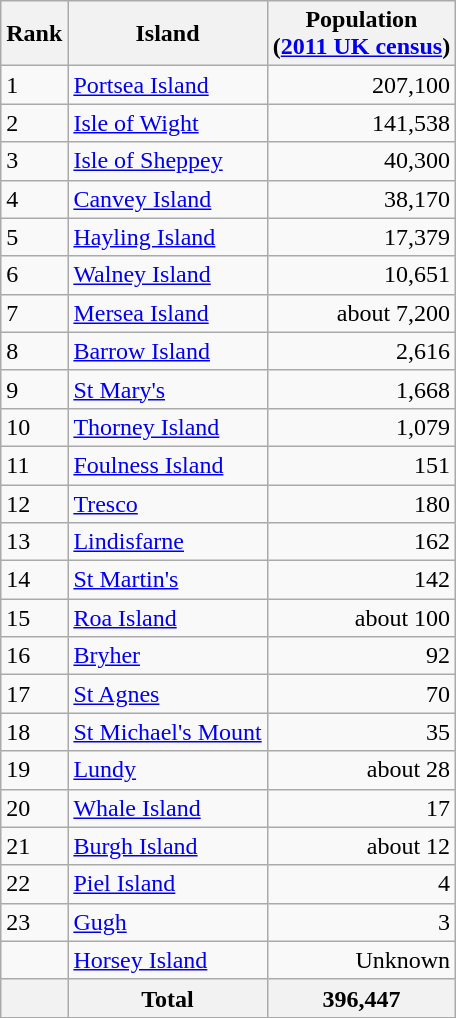<table class="wikitable">
<tr>
<th>Rank</th>
<th>Island</th>
<th>Population<br>(<a href='#'>2011 UK census</a>)</th>
</tr>
<tr>
<td>1</td>
<td><a href='#'>Portsea Island</a></td>
<td align=right>207,100</td>
</tr>
<tr>
<td>2</td>
<td><a href='#'>Isle of Wight</a></td>
<td align=right>141,538</td>
</tr>
<tr>
<td>3</td>
<td><a href='#'>Isle of Sheppey</a></td>
<td align=right>40,300</td>
</tr>
<tr>
<td>4</td>
<td><a href='#'>Canvey Island</a></td>
<td align=right>38,170</td>
</tr>
<tr>
<td>5</td>
<td><a href='#'>Hayling Island</a></td>
<td align=right>17,379</td>
</tr>
<tr>
<td>6</td>
<td><a href='#'>Walney Island</a></td>
<td align=right>10,651</td>
</tr>
<tr>
<td>7</td>
<td><a href='#'>Mersea Island</a></td>
<td align=right>about 7,200</td>
</tr>
<tr>
<td>8</td>
<td><a href='#'>Barrow Island</a></td>
<td align=right>2,616</td>
</tr>
<tr>
<td>9</td>
<td><a href='#'>St Mary's</a></td>
<td align=right>1,668</td>
</tr>
<tr>
<td>10</td>
<td><a href='#'>Thorney Island</a></td>
<td align=right>1,079</td>
</tr>
<tr>
<td>11</td>
<td><a href='#'>Foulness Island</a></td>
<td align=right>151</td>
</tr>
<tr>
<td>12</td>
<td><a href='#'>Tresco</a></td>
<td align=right>180</td>
</tr>
<tr>
<td>13</td>
<td><a href='#'>Lindisfarne</a></td>
<td align=right>162</td>
</tr>
<tr>
<td>14</td>
<td><a href='#'>St Martin's</a></td>
<td align=right>142</td>
</tr>
<tr>
<td>15</td>
<td><a href='#'>Roa Island</a></td>
<td align=right>about 100</td>
</tr>
<tr>
<td>16</td>
<td><a href='#'>Bryher</a></td>
<td align=right>92</td>
</tr>
<tr>
<td>17</td>
<td><a href='#'>St Agnes</a></td>
<td align=right>70</td>
</tr>
<tr>
<td>18</td>
<td><a href='#'>St Michael's Mount</a></td>
<td align=right>35</td>
</tr>
<tr>
<td>19</td>
<td><a href='#'>Lundy</a></td>
<td align=right>about 28</td>
</tr>
<tr>
<td>20</td>
<td><a href='#'>Whale Island</a></td>
<td align=right>17</td>
</tr>
<tr>
<td>21</td>
<td><a href='#'>Burgh Island</a></td>
<td align=right>about 12</td>
</tr>
<tr>
<td>22</td>
<td><a href='#'>Piel Island</a></td>
<td align=right>4</td>
</tr>
<tr>
<td>23</td>
<td><a href='#'>Gugh</a></td>
<td align=right>3</td>
</tr>
<tr>
<td></td>
<td><a href='#'>Horsey Island</a></td>
<td align=right>Unknown</td>
</tr>
<tr>
<th></th>
<th>Total</th>
<th align=right>396,447</th>
</tr>
</table>
